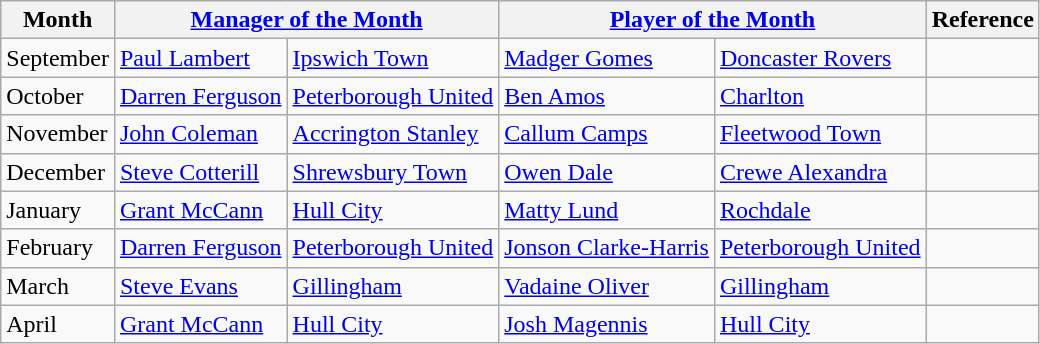<table class="wikitable">
<tr>
<th rowspan="1">Month</th>
<th colspan="2"><a href='#'>Manager of the Month</a></th>
<th colspan="2"><a href='#'>Player of the Month</a></th>
<th rowspan="1">Reference</th>
</tr>
<tr>
<td>September</td>
<td> <a href='#'>Paul Lambert</a></td>
<td><a href='#'>Ipswich Town</a></td>
<td> <a href='#'>Madger Gomes</a></td>
<td><a href='#'>Doncaster Rovers</a></td>
<td></td>
</tr>
<tr>
<td>October</td>
<td> <a href='#'>Darren Ferguson</a></td>
<td><a href='#'>Peterborough United</a></td>
<td> <a href='#'>Ben Amos</a></td>
<td><a href='#'>Charlton</a></td>
<td></td>
</tr>
<tr>
<td>November</td>
<td> <a href='#'>John Coleman</a></td>
<td><a href='#'>Accrington Stanley</a></td>
<td> <a href='#'>Callum Camps</a></td>
<td><a href='#'>Fleetwood Town</a></td>
<td></td>
</tr>
<tr>
<td>December</td>
<td> <a href='#'>Steve Cotterill</a></td>
<td><a href='#'>Shrewsbury Town</a></td>
<td> <a href='#'>Owen Dale</a></td>
<td><a href='#'>Crewe Alexandra</a></td>
<td></td>
</tr>
<tr>
<td>January</td>
<td> <a href='#'>Grant McCann</a></td>
<td><a href='#'>Hull City</a></td>
<td> <a href='#'>Matty Lund</a></td>
<td><a href='#'>Rochdale</a></td>
<td></td>
</tr>
<tr>
<td>February</td>
<td> <a href='#'>Darren Ferguson</a></td>
<td><a href='#'>Peterborough United</a></td>
<td> <a href='#'>Jonson Clarke-Harris</a></td>
<td><a href='#'>Peterborough United</a></td>
<td></td>
</tr>
<tr>
<td>March</td>
<td> <a href='#'>Steve Evans</a></td>
<td><a href='#'>Gillingham</a></td>
<td> <a href='#'>Vadaine Oliver</a></td>
<td><a href='#'>Gillingham</a></td>
<td></td>
</tr>
<tr>
<td>April</td>
<td> <a href='#'>Grant McCann</a></td>
<td><a href='#'>Hull City</a></td>
<td> <a href='#'>Josh Magennis</a></td>
<td><a href='#'>Hull City</a></td>
<td></td>
</tr>
</table>
